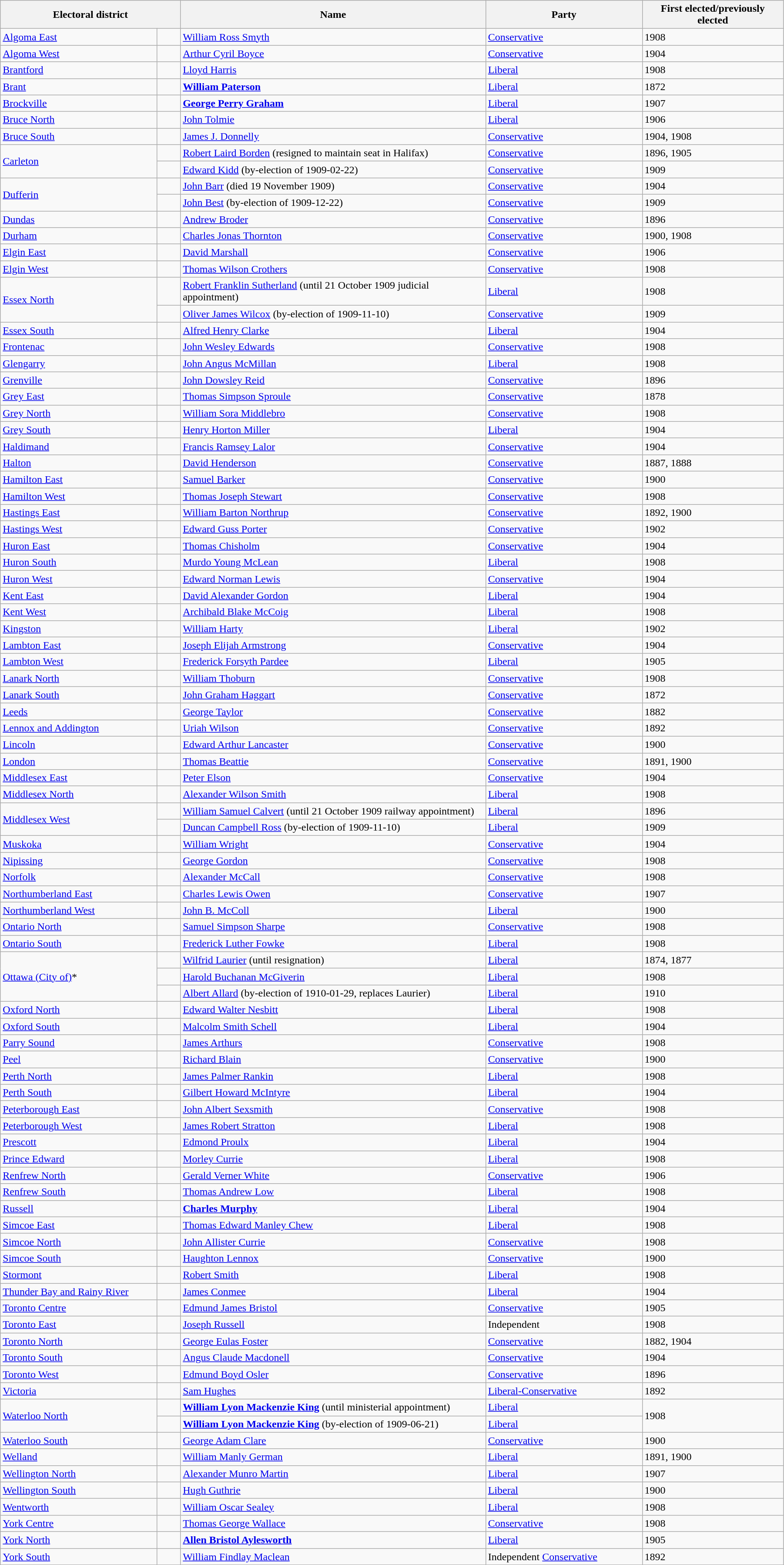<table class="wikitable" width=95%>
<tr>
<th colspan=2 width=23%>Electoral district</th>
<th>Name</th>
<th width=20%>Party</th>
<th>First elected/previously elected</th>
</tr>
<tr>
<td width=20%><a href='#'>Algoma East</a></td>
<td></td>
<td><a href='#'>William Ross Smyth</a></td>
<td><a href='#'>Conservative</a></td>
<td>1908</td>
</tr>
<tr>
<td><a href='#'>Algoma West</a></td>
<td></td>
<td><a href='#'>Arthur Cyril Boyce</a></td>
<td><a href='#'>Conservative</a></td>
<td>1904</td>
</tr>
<tr>
<td><a href='#'>Brantford</a></td>
<td></td>
<td><a href='#'>Lloyd Harris</a></td>
<td><a href='#'>Liberal</a></td>
<td>1908</td>
</tr>
<tr>
<td><a href='#'>Brant</a></td>
<td></td>
<td><strong><a href='#'>William Paterson</a></strong></td>
<td><a href='#'>Liberal</a></td>
<td>1872</td>
</tr>
<tr>
<td><a href='#'>Brockville</a></td>
<td></td>
<td><strong><a href='#'>George Perry Graham</a></strong></td>
<td><a href='#'>Liberal</a></td>
<td>1907</td>
</tr>
<tr>
<td><a href='#'>Bruce North</a></td>
<td></td>
<td><a href='#'>John Tolmie</a></td>
<td><a href='#'>Liberal</a></td>
<td>1906</td>
</tr>
<tr>
<td><a href='#'>Bruce South</a></td>
<td></td>
<td><a href='#'>James J. Donnelly</a></td>
<td><a href='#'>Conservative</a></td>
<td>1904, 1908</td>
</tr>
<tr>
<td rowspan=2><a href='#'>Carleton</a></td>
<td></td>
<td><a href='#'>Robert Laird Borden</a> (resigned to maintain seat in Halifax)</td>
<td><a href='#'>Conservative</a></td>
<td>1896, 1905</td>
</tr>
<tr>
<td></td>
<td><a href='#'>Edward Kidd</a> (by-election of 1909-02-22)</td>
<td><a href='#'>Conservative</a></td>
<td>1909</td>
</tr>
<tr>
<td rowspan=2><a href='#'>Dufferin</a></td>
<td></td>
<td><a href='#'>John Barr</a> (died 19 November 1909)</td>
<td><a href='#'>Conservative</a></td>
<td>1904</td>
</tr>
<tr>
<td></td>
<td><a href='#'>John Best</a> (by-election of 1909-12-22)</td>
<td><a href='#'>Conservative</a></td>
<td>1909</td>
</tr>
<tr>
<td><a href='#'>Dundas</a></td>
<td></td>
<td><a href='#'>Andrew Broder</a></td>
<td><a href='#'>Conservative</a></td>
<td>1896</td>
</tr>
<tr>
<td><a href='#'>Durham</a></td>
<td></td>
<td><a href='#'>Charles Jonas Thornton</a></td>
<td><a href='#'>Conservative</a></td>
<td>1900, 1908</td>
</tr>
<tr>
<td><a href='#'>Elgin East</a></td>
<td></td>
<td><a href='#'>David Marshall</a></td>
<td><a href='#'>Conservative</a></td>
<td>1906</td>
</tr>
<tr>
<td><a href='#'>Elgin West</a></td>
<td></td>
<td><a href='#'>Thomas Wilson Crothers</a></td>
<td><a href='#'>Conservative</a></td>
<td>1908</td>
</tr>
<tr>
<td rowspan=2><a href='#'>Essex North</a></td>
<td></td>
<td><a href='#'>Robert Franklin Sutherland</a> (until 21 October 1909 judicial appointment)</td>
<td><a href='#'>Liberal</a></td>
<td>1908</td>
</tr>
<tr>
<td></td>
<td><a href='#'>Oliver James Wilcox</a> (by-election of 1909-11-10)</td>
<td><a href='#'>Conservative</a></td>
<td>1909</td>
</tr>
<tr>
<td><a href='#'>Essex South</a></td>
<td></td>
<td><a href='#'>Alfred Henry Clarke</a></td>
<td><a href='#'>Liberal</a></td>
<td>1904</td>
</tr>
<tr>
<td><a href='#'>Frontenac</a></td>
<td></td>
<td><a href='#'>John Wesley Edwards</a></td>
<td><a href='#'>Conservative</a></td>
<td>1908</td>
</tr>
<tr>
<td><a href='#'>Glengarry</a></td>
<td></td>
<td><a href='#'>John Angus McMillan</a></td>
<td><a href='#'>Liberal</a></td>
<td>1908</td>
</tr>
<tr>
<td><a href='#'>Grenville</a></td>
<td></td>
<td><a href='#'>John Dowsley Reid</a></td>
<td><a href='#'>Conservative</a></td>
<td>1896</td>
</tr>
<tr>
<td><a href='#'>Grey East</a></td>
<td></td>
<td><a href='#'>Thomas Simpson Sproule</a></td>
<td><a href='#'>Conservative</a></td>
<td>1878</td>
</tr>
<tr>
<td><a href='#'>Grey North</a></td>
<td></td>
<td><a href='#'>William Sora Middlebro</a></td>
<td><a href='#'>Conservative</a></td>
<td>1908</td>
</tr>
<tr>
<td><a href='#'>Grey South</a></td>
<td></td>
<td><a href='#'>Henry Horton Miller</a></td>
<td><a href='#'>Liberal</a></td>
<td>1904</td>
</tr>
<tr>
<td><a href='#'>Haldimand</a></td>
<td></td>
<td><a href='#'>Francis Ramsey Lalor</a></td>
<td><a href='#'>Conservative</a></td>
<td>1904</td>
</tr>
<tr>
<td><a href='#'>Halton</a></td>
<td></td>
<td><a href='#'>David Henderson</a></td>
<td><a href='#'>Conservative</a></td>
<td>1887, 1888</td>
</tr>
<tr>
<td><a href='#'>Hamilton East</a></td>
<td></td>
<td><a href='#'>Samuel Barker</a></td>
<td><a href='#'>Conservative</a></td>
<td>1900</td>
</tr>
<tr>
<td><a href='#'>Hamilton West</a></td>
<td></td>
<td><a href='#'>Thomas Joseph Stewart</a></td>
<td><a href='#'>Conservative</a></td>
<td>1908</td>
</tr>
<tr>
<td><a href='#'>Hastings East</a></td>
<td></td>
<td><a href='#'>William Barton Northrup</a></td>
<td><a href='#'>Conservative</a></td>
<td>1892, 1900</td>
</tr>
<tr>
<td><a href='#'>Hastings West</a></td>
<td></td>
<td><a href='#'>Edward Guss Porter</a></td>
<td><a href='#'>Conservative</a></td>
<td>1902</td>
</tr>
<tr>
<td><a href='#'>Huron East</a></td>
<td></td>
<td><a href='#'>Thomas Chisholm</a></td>
<td><a href='#'>Conservative</a></td>
<td>1904</td>
</tr>
<tr>
<td><a href='#'>Huron South</a></td>
<td></td>
<td><a href='#'>Murdo Young McLean</a></td>
<td><a href='#'>Liberal</a></td>
<td>1908</td>
</tr>
<tr>
<td><a href='#'>Huron West</a></td>
<td></td>
<td><a href='#'>Edward Norman Lewis</a></td>
<td><a href='#'>Conservative</a></td>
<td>1904</td>
</tr>
<tr>
<td><a href='#'>Kent East</a></td>
<td></td>
<td><a href='#'>David Alexander Gordon</a></td>
<td><a href='#'>Liberal</a></td>
<td>1904</td>
</tr>
<tr>
<td><a href='#'>Kent West</a></td>
<td></td>
<td><a href='#'>Archibald Blake McCoig</a></td>
<td><a href='#'>Liberal</a></td>
<td>1908</td>
</tr>
<tr>
<td><a href='#'>Kingston</a></td>
<td></td>
<td><a href='#'>William Harty</a></td>
<td><a href='#'>Liberal</a></td>
<td>1902</td>
</tr>
<tr>
<td><a href='#'>Lambton East</a></td>
<td></td>
<td><a href='#'>Joseph Elijah Armstrong</a></td>
<td><a href='#'>Conservative</a></td>
<td>1904</td>
</tr>
<tr>
<td><a href='#'>Lambton West</a></td>
<td></td>
<td><a href='#'>Frederick Forsyth Pardee</a></td>
<td><a href='#'>Liberal</a></td>
<td>1905</td>
</tr>
<tr>
<td><a href='#'>Lanark North</a></td>
<td></td>
<td><a href='#'>William Thoburn</a></td>
<td><a href='#'>Conservative</a></td>
<td>1908</td>
</tr>
<tr>
<td><a href='#'>Lanark South</a></td>
<td></td>
<td><a href='#'>John Graham Haggart</a></td>
<td><a href='#'>Conservative</a></td>
<td>1872</td>
</tr>
<tr>
<td><a href='#'>Leeds</a></td>
<td></td>
<td><a href='#'>George Taylor</a></td>
<td><a href='#'>Conservative</a></td>
<td>1882</td>
</tr>
<tr>
<td><a href='#'>Lennox and Addington</a></td>
<td></td>
<td><a href='#'>Uriah Wilson</a></td>
<td><a href='#'>Conservative</a></td>
<td>1892</td>
</tr>
<tr>
<td><a href='#'>Lincoln</a></td>
<td></td>
<td><a href='#'>Edward Arthur Lancaster</a></td>
<td><a href='#'>Conservative</a></td>
<td>1900</td>
</tr>
<tr>
<td><a href='#'>London</a></td>
<td></td>
<td><a href='#'>Thomas Beattie</a></td>
<td><a href='#'>Conservative</a></td>
<td>1891, 1900</td>
</tr>
<tr>
<td><a href='#'>Middlesex East</a></td>
<td></td>
<td><a href='#'>Peter Elson</a></td>
<td><a href='#'>Conservative</a></td>
<td>1904</td>
</tr>
<tr>
<td><a href='#'>Middlesex North</a></td>
<td></td>
<td><a href='#'>Alexander Wilson Smith</a></td>
<td><a href='#'>Liberal</a></td>
<td>1908</td>
</tr>
<tr>
<td rowspan=2><a href='#'>Middlesex West</a></td>
<td></td>
<td><a href='#'>William Samuel Calvert</a> (until 21 October 1909 railway appointment)</td>
<td><a href='#'>Liberal</a></td>
<td>1896</td>
</tr>
<tr>
<td></td>
<td><a href='#'>Duncan Campbell Ross</a> (by-election of 1909-11-10)</td>
<td><a href='#'>Liberal</a></td>
<td>1909</td>
</tr>
<tr>
<td><a href='#'>Muskoka</a></td>
<td></td>
<td><a href='#'>William Wright</a></td>
<td><a href='#'>Conservative</a></td>
<td>1904</td>
</tr>
<tr>
<td><a href='#'>Nipissing</a></td>
<td></td>
<td><a href='#'>George Gordon</a></td>
<td><a href='#'>Conservative</a></td>
<td>1908</td>
</tr>
<tr>
<td><a href='#'>Norfolk</a></td>
<td></td>
<td><a href='#'>Alexander McCall</a></td>
<td><a href='#'>Conservative</a></td>
<td>1908</td>
</tr>
<tr>
<td><a href='#'>Northumberland East</a></td>
<td></td>
<td><a href='#'>Charles Lewis Owen</a></td>
<td><a href='#'>Conservative</a></td>
<td>1907</td>
</tr>
<tr>
<td><a href='#'>Northumberland West</a></td>
<td></td>
<td><a href='#'>John B. McColl</a></td>
<td><a href='#'>Liberal</a></td>
<td>1900</td>
</tr>
<tr>
<td><a href='#'>Ontario North</a></td>
<td></td>
<td><a href='#'>Samuel Simpson Sharpe</a></td>
<td><a href='#'>Conservative</a></td>
<td>1908</td>
</tr>
<tr>
<td><a href='#'>Ontario South</a></td>
<td></td>
<td><a href='#'>Frederick Luther Fowke</a></td>
<td><a href='#'>Liberal</a></td>
<td>1908</td>
</tr>
<tr>
<td rowspan=3><a href='#'>Ottawa (City of)</a>*</td>
<td></td>
<td><a href='#'>Wilfrid Laurier</a> (until resignation)</td>
<td><a href='#'>Liberal</a></td>
<td>1874, 1877</td>
</tr>
<tr>
<td></td>
<td><a href='#'>Harold Buchanan McGiverin</a></td>
<td><a href='#'>Liberal</a></td>
<td>1908</td>
</tr>
<tr>
<td></td>
<td><a href='#'>Albert Allard</a> (by-election of 1910-01-29, replaces Laurier)</td>
<td><a href='#'>Liberal</a></td>
<td>1910</td>
</tr>
<tr>
<td><a href='#'>Oxford North</a></td>
<td></td>
<td><a href='#'>Edward Walter Nesbitt</a></td>
<td><a href='#'>Liberal</a></td>
<td>1908</td>
</tr>
<tr>
<td><a href='#'>Oxford South</a></td>
<td></td>
<td><a href='#'>Malcolm Smith Schell</a></td>
<td><a href='#'>Liberal</a></td>
<td>1904</td>
</tr>
<tr>
<td><a href='#'>Parry Sound</a></td>
<td></td>
<td><a href='#'>James Arthurs</a></td>
<td><a href='#'>Conservative</a></td>
<td>1908</td>
</tr>
<tr>
<td><a href='#'>Peel</a></td>
<td></td>
<td><a href='#'>Richard Blain</a></td>
<td><a href='#'>Conservative</a></td>
<td>1900</td>
</tr>
<tr>
<td><a href='#'>Perth North</a></td>
<td></td>
<td><a href='#'>James Palmer Rankin</a></td>
<td><a href='#'>Liberal</a></td>
<td>1908</td>
</tr>
<tr>
<td><a href='#'>Perth South</a></td>
<td></td>
<td><a href='#'>Gilbert Howard McIntyre</a></td>
<td><a href='#'>Liberal</a></td>
<td>1904</td>
</tr>
<tr>
<td><a href='#'>Peterborough East</a></td>
<td></td>
<td><a href='#'>John Albert Sexsmith</a></td>
<td><a href='#'>Conservative</a></td>
<td>1908</td>
</tr>
<tr>
<td><a href='#'>Peterborough West</a></td>
<td></td>
<td><a href='#'>James Robert Stratton</a></td>
<td><a href='#'>Liberal</a></td>
<td>1908</td>
</tr>
<tr>
<td><a href='#'>Prescott</a></td>
<td></td>
<td><a href='#'>Edmond Proulx</a></td>
<td><a href='#'>Liberal</a></td>
<td>1904</td>
</tr>
<tr>
<td><a href='#'>Prince Edward</a></td>
<td></td>
<td><a href='#'>Morley Currie</a></td>
<td><a href='#'>Liberal</a></td>
<td>1908</td>
</tr>
<tr>
<td><a href='#'>Renfrew North</a></td>
<td></td>
<td><a href='#'>Gerald Verner White</a></td>
<td><a href='#'>Conservative</a></td>
<td>1906</td>
</tr>
<tr>
<td><a href='#'>Renfrew South</a></td>
<td></td>
<td><a href='#'>Thomas Andrew Low</a></td>
<td><a href='#'>Liberal</a></td>
<td>1908</td>
</tr>
<tr>
<td><a href='#'>Russell</a></td>
<td></td>
<td><strong><a href='#'>Charles Murphy</a></strong></td>
<td><a href='#'>Liberal</a></td>
<td>1904</td>
</tr>
<tr>
<td><a href='#'>Simcoe East</a></td>
<td></td>
<td><a href='#'>Thomas Edward Manley Chew</a></td>
<td><a href='#'>Liberal</a></td>
<td>1908</td>
</tr>
<tr>
<td><a href='#'>Simcoe North</a></td>
<td></td>
<td><a href='#'>John Allister Currie</a></td>
<td><a href='#'>Conservative</a></td>
<td>1908</td>
</tr>
<tr>
<td><a href='#'>Simcoe South</a></td>
<td></td>
<td><a href='#'>Haughton Lennox</a></td>
<td><a href='#'>Conservative</a></td>
<td>1900</td>
</tr>
<tr>
<td><a href='#'>Stormont</a></td>
<td></td>
<td><a href='#'>Robert Smith</a></td>
<td><a href='#'>Liberal</a></td>
<td>1908</td>
</tr>
<tr>
<td><a href='#'>Thunder Bay and Rainy River</a></td>
<td></td>
<td><a href='#'>James Conmee</a></td>
<td><a href='#'>Liberal</a></td>
<td>1904</td>
</tr>
<tr>
<td><a href='#'>Toronto Centre</a></td>
<td></td>
<td><a href='#'>Edmund James Bristol</a></td>
<td><a href='#'>Conservative</a></td>
<td>1905</td>
</tr>
<tr>
<td><a href='#'>Toronto East</a></td>
<td></td>
<td><a href='#'>Joseph Russell</a></td>
<td>Independent</td>
<td>1908</td>
</tr>
<tr>
<td><a href='#'>Toronto North</a></td>
<td></td>
<td><a href='#'>George Eulas Foster</a></td>
<td><a href='#'>Conservative</a></td>
<td>1882, 1904</td>
</tr>
<tr>
<td><a href='#'>Toronto South</a></td>
<td></td>
<td><a href='#'>Angus Claude Macdonell</a></td>
<td><a href='#'>Conservative</a></td>
<td>1904</td>
</tr>
<tr>
<td><a href='#'>Toronto West</a></td>
<td></td>
<td><a href='#'>Edmund Boyd Osler</a></td>
<td><a href='#'>Conservative</a></td>
<td>1896</td>
</tr>
<tr>
<td><a href='#'>Victoria</a></td>
<td></td>
<td><a href='#'>Sam Hughes</a></td>
<td><a href='#'>Liberal-Conservative</a></td>
<td>1892</td>
</tr>
<tr>
<td rowspan=2><a href='#'>Waterloo North</a></td>
<td></td>
<td><strong><a href='#'>William Lyon Mackenzie King</a></strong> (until ministerial appointment)</td>
<td><a href='#'>Liberal</a></td>
<td rowspan=2>1908</td>
</tr>
<tr>
<td></td>
<td><strong><a href='#'>William Lyon Mackenzie King</a></strong> (by-election of 1909-06-21)</td>
<td><a href='#'>Liberal</a></td>
</tr>
<tr>
<td><a href='#'>Waterloo South</a></td>
<td></td>
<td><a href='#'>George Adam Clare</a></td>
<td><a href='#'>Conservative</a></td>
<td>1900</td>
</tr>
<tr>
<td><a href='#'>Welland</a></td>
<td></td>
<td><a href='#'>William Manly German</a></td>
<td><a href='#'>Liberal</a></td>
<td>1891, 1900</td>
</tr>
<tr>
<td><a href='#'>Wellington North</a></td>
<td></td>
<td><a href='#'>Alexander Munro Martin</a></td>
<td><a href='#'>Liberal</a></td>
<td>1907</td>
</tr>
<tr>
<td><a href='#'>Wellington South</a></td>
<td></td>
<td><a href='#'>Hugh Guthrie</a></td>
<td><a href='#'>Liberal</a></td>
<td>1900</td>
</tr>
<tr>
<td><a href='#'>Wentworth</a></td>
<td></td>
<td><a href='#'>William Oscar Sealey</a></td>
<td><a href='#'>Liberal</a></td>
<td>1908</td>
</tr>
<tr>
<td><a href='#'>York Centre</a></td>
<td></td>
<td><a href='#'>Thomas George Wallace</a></td>
<td><a href='#'>Conservative</a></td>
<td>1908</td>
</tr>
<tr>
<td><a href='#'>York North</a></td>
<td></td>
<td><strong><a href='#'>Allen Bristol Aylesworth</a></strong></td>
<td><a href='#'>Liberal</a></td>
<td>1905</td>
</tr>
<tr>
<td><a href='#'>York South</a></td>
<td></td>
<td><a href='#'>William Findlay Maclean</a></td>
<td>Independent <a href='#'>Conservative</a></td>
<td>1892</td>
</tr>
</table>
